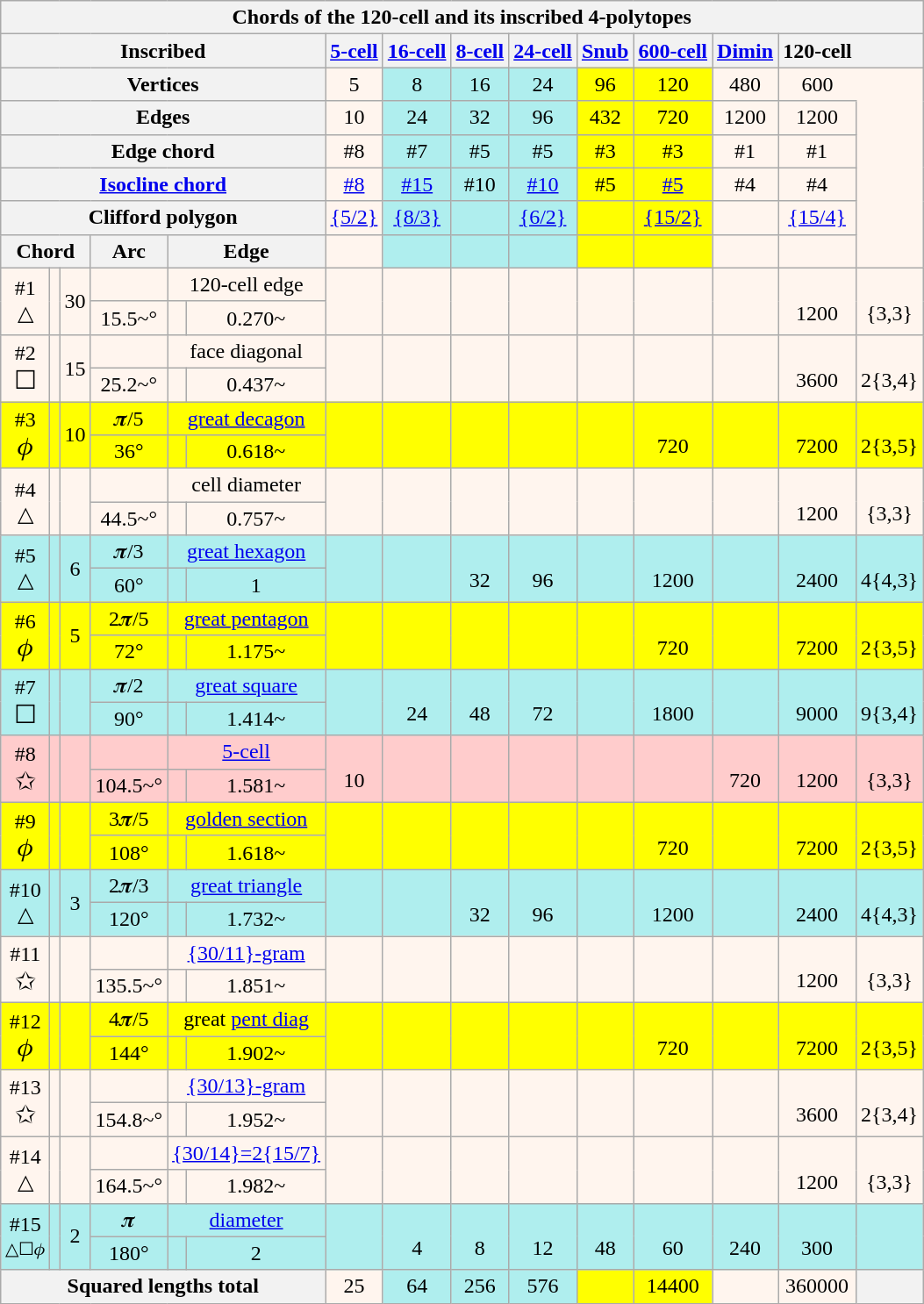<table class=wikitable style="white-space:nowrap;text-align:center">
<tr>
<th colspan=15>Chords of the 120-cell and its inscribed 4-polytopes</th>
</tr>
<tr>
<th colspan=6>Inscribed</th>
<th><a href='#'>5-cell</a></th>
<th><a href='#'>16-cell</a></th>
<th><a href='#'>8-cell</a></th>
<th><a href='#'>24-cell</a></th>
<th><a href='#'>Snub</a></th>
<th><a href='#'>600-cell</a></th>
<th><a href='#'>Dimin</a></th>
<th style="border-right: none;">120-cell</th>
<th style="border-left: none;"></th>
</tr>
<tr>
<th colspan=6>Vertices</th>
<td style="background: seashell;">5</td>
<td style="background: paleturquoise;">8</td>
<td style="background: paleturquoise;">16</td>
<td style="background: paleturquoise;">24</td>
<td style="background: yellow;">96</td>
<td style="background: yellow;">120</td>
<td style="background: seashell;">480</td>
<td style="background: seashell; border-right: none;">600</td>
<td rowspan=6 style="background: seashell; border: none;"></td>
</tr>
<tr>
<th colspan=6>Edges</th>
<td style="background: seashell;">10</td>
<td style="background: paleturquoise;">24</td>
<td style="background: paleturquoise;">32</td>
<td style="background: paleturquoise;">96</td>
<td style="background: yellow;">432</td>
<td style="background: yellow;">720</td>
<td style="background: seashell;">1200</td>
<td style="background: seashell;">1200</td>
</tr>
<tr>
<th colspan=6>Edge chord</th>
<td style="background: seashell;">#8</td>
<td style="background: paleturquoise;">#7</td>
<td style="background: paleturquoise;">#5</td>
<td style="background: paleturquoise;">#5</td>
<td style="background: yellow;">#3</td>
<td style="background: yellow;">#3</td>
<td style="background: seashell;">#1</td>
<td style="background: seashell;">#1</td>
</tr>
<tr>
<th colspan=6><a href='#'>Isocline chord</a></th>
<td style="background: seashell;"><a href='#'>#8</a></td>
<td style="background: paleturquoise;"><a href='#'>#15</a></td>
<td style="background: paleturquoise;">#10</td>
<td style="background: paleturquoise;"><a href='#'>#10</a></td>
<td style="background: yellow;">#5</td>
<td style="background: yellow;"><a href='#'>#5</a></td>
<td style="background: seashell;">#4</td>
<td style="background: seashell;">#4</td>
</tr>
<tr>
<th colspan=6>Clifford polygon</th>
<td style="background: seashell;"><a href='#'>{5/2}</a></td>
<td style="background: paleturquoise;"><a href='#'>{8/3}</a></td>
<td style="background: paleturquoise;"></td>
<td style="background: paleturquoise;"><a href='#'>{6/2}</a></td>
<td style="background: yellow;"></td>
<td style="background: yellow;"><a href='#'>{15/2}</a></td>
<td style="background: seashell;"></td>
<td style="background: seashell;"><a href='#'>{15/4}</a></td>
</tr>
<tr>
<th colspan=3>Chord</th>
<th>Arc</th>
<th colspan=2>Edge</th>
<td style="background: seashell;"></td>
<td style="background: paleturquoise;"></td>
<td style="background: paleturquoise;"></td>
<td style="background: paleturquoise;"></td>
<td style="background: yellow;"></td>
<td style="background: yellow;"></td>
<td style="background: seashell;"></td>
<td style="background: seashell;"></td>
</tr>
<tr style="background: seashell;"|>
<td rowspan=2>#1<br>△</td>
<td rowspan=2></td>
<td rowspan=2>30</td>
<td></td>
<td colspan=2>120-cell edge</td>
<td rowspan=2></td>
<td rowspan=2></td>
<td rowspan=2></td>
<td rowspan=2></td>
<td rowspan=2></td>
<td rowspan=2></td>
<td rowspan=2></td>
<td rowspan=2><br>1200</td>
<td rowspan=2><br>{3,3}</td>
</tr>
<tr style="background: seashell;"|>
<td>15.5~°</td>
<td></td>
<td>0.270~</td>
</tr>
<tr style="background: seashell;"|>
<td rowspan=2>#2<br><big>☐</big></td>
<td rowspan=2></td>
<td rowspan=2>15</td>
<td></td>
<td colspan=2>face diagonal</td>
<td rowspan=2></td>
<td rowspan=2></td>
<td rowspan=2></td>
<td rowspan=2></td>
<td rowspan=2></td>
<td rowspan=2></td>
<td rowspan=2></td>
<td rowspan=2><br>3600<br></td>
<td rowspan=2><br>2{3,4}</td>
</tr>
<tr style="background: seashell;"|>
<td>25.2~°</td>
<td></td>
<td>0.437~</td>
</tr>
<tr style="background: yellow;"|>
<td rowspan=2>#3<br><big>𝜙</big></td>
<td rowspan=2></td>
<td rowspan=2>10</td>
<td>𝝅/5</td>
<td colspan=2><a href='#'>great decagon</a></td>
<td rowspan=2></td>
<td rowspan=2></td>
<td rowspan=2></td>
<td rowspan=2></td>
<td rowspan=2></td>
<td rowspan=2><br>720</td>
<td rowspan=2></td>
<td rowspan=2><br>7200</td>
<td rowspan=2><br>2{3,5}</td>
</tr>
<tr style="background: yellow;"|>
<td>36°</td>
<td></td>
<td>0.618~</td>
</tr>
<tr style="background: seashell;"|>
<td rowspan=2>#4<br>△</td>
<td rowspan=2></td>
<td rowspan=2></td>
<td></td>
<td colspan=2>cell diameter</td>
<td rowspan=2></td>
<td rowspan=2></td>
<td rowspan=2></td>
<td rowspan=2></td>
<td rowspan=2></td>
<td rowspan=2></td>
<td rowspan=2></td>
<td rowspan=2><br>1200</td>
<td rowspan=2><br>{3,3}</td>
</tr>
<tr style="background: seashell;"|>
<td>44.5~°</td>
<td></td>
<td>0.757~</td>
</tr>
<tr style="background: paleturquoise;"|>
<td rowspan=2>#5<br>△</td>
<td rowspan=2></td>
<td rowspan=2>6</td>
<td>𝝅/3</td>
<td colspan=2><a href='#'>great hexagon</a></td>
<td rowspan=2></td>
<td rowspan=2></td>
<td rowspan=2><br>32</td>
<td rowspan=2><br>96</td>
<td rowspan=2><br><br></td>
<td rowspan=2><br>1200</td>
<td rowspan=2></td>
<td rowspan=2><br>2400</td>
<td rowspan=2><br>4{4,3}</td>
</tr>
<tr style="background: paleturquoise;"|>
<td>60°</td>
<td></td>
<td>1</td>
</tr>
<tr style="background: yellow;"|>
<td rowspan=2>#6<br><big>𝜙</big></td>
<td rowspan=2></td>
<td rowspan=2>5</td>
<td>2𝝅/5</td>
<td colspan=2><a href='#'>great pentagon</a></td>
<td rowspan=2></td>
<td rowspan=2></td>
<td rowspan=2></td>
<td rowspan=2></td>
<td rowspan=2></td>
<td rowspan=2><br>720</td>
<td rowspan=2></td>
<td rowspan=2><br>7200</td>
<td rowspan=2><br>2{3,5}</td>
</tr>
<tr style="background: yellow;"|>
<td>72°</td>
<td></td>
<td>1.175~</td>
</tr>
<tr style="background: paleturquoise;"|>
<td rowspan=2>#7<br><big>☐</big></td>
<td rowspan=2></td>
<td rowspan=2></td>
<td>𝝅/2</td>
<td colspan=2><a href='#'>great square</a></td>
<td rowspan=2></td>
<td rowspan=2><br>24</td>
<td rowspan=2><br>48</td>
<td rowspan=2><br>72</td>
<td rowspan=2></td>
<td rowspan=2><br>1800</td>
<td rowspan=2><br></td>
<td rowspan=2><br>9000</td>
<td rowspan=2><br>9{3,4}</td>
</tr>
<tr style="background: paleturquoise;"|>
<td>90°</td>
<td></td>
<td>1.414~</td>
</tr>
<tr style="background: #FFCCCC;"|>
<td rowspan=2>#8<br><big>✩</big></td>
<td rowspan=2></td>
<td rowspan=2></td>
<td></td>
<td colspan=2><a href='#'>5-cell</a></td>
<td rowspan=2><br>10</td>
<td rowspan=2></td>
<td rowspan=2></td>
<td rowspan=2></td>
<td rowspan=2></td>
<td rowspan=2></td>
<td rowspan=2><br>720</td>
<td rowspan=2><br>1200</td>
<td rowspan=2><br>{3,3}</td>
</tr>
<tr style="background: #FFCCCC;"|>
<td>104.5~°</td>
<td></td>
<td>1.581~</td>
</tr>
<tr style="background: yellow;"|>
<td rowspan=2>#9<br><big>𝜙</big></td>
<td rowspan=2></td>
<td rowspan=2></td>
<td>3𝝅/5</td>
<td colspan=2><a href='#'>golden section</a></td>
<td rowspan=2></td>
<td rowspan=2></td>
<td rowspan=2></td>
<td rowspan=2></td>
<td rowspan=2></td>
<td rowspan=2><br>720</td>
<td rowspan=2></td>
<td rowspan=2><br>7200</td>
<td rowspan=2><br>2{3,5}</td>
</tr>
<tr style="background: yellow;"|>
<td>108°</td>
<td></td>
<td>1.618~</td>
</tr>
<tr style="background: paleturquoise;"|>
<td rowspan=2>#10<br>△</td>
<td rowspan=2></td>
<td rowspan=2>3</td>
<td>2𝝅/3</td>
<td colspan=2><a href='#'>great triangle</a></td>
<td rowspan=2></td>
<td rowspan=2></td>
<td rowspan=2><br>32</td>
<td rowspan=2><br>96</td>
<td rowspan=2></td>
<td rowspan=2><br>1200</td>
<td rowspan=2></td>
<td rowspan=2><br>2400</td>
<td rowspan=2><br>4{4,3}</td>
</tr>
<tr style="background: paleturquoise;"|>
<td>120°</td>
<td></td>
<td>1.732~</td>
</tr>
<tr style="background: seashell;"|>
<td rowspan=2>#11<br><big>✩</big></td>
<td rowspan=2></td>
<td rowspan=2></td>
<td></td>
<td colspan=2><a href='#'>{30/11}-gram</a></td>
<td rowspan=2></td>
<td rowspan=2></td>
<td rowspan=2></td>
<td rowspan=2></td>
<td rowspan=2></td>
<td rowspan=2></td>
<td rowspan=2></td>
<td rowspan=2><br>1200</td>
<td rowspan=2><br>{3,3}</td>
</tr>
<tr style="background: seashell;"|>
<td>135.5~°</td>
<td></td>
<td>1.851~</td>
</tr>
<tr style="background: yellow;"|>
<td rowspan=2>#12<br><big>𝜙</big></td>
<td rowspan=2></td>
<td rowspan=2></td>
<td>4𝝅/5</td>
<td colspan=2>great <a href='#'>pent diag</a></td>
<td rowspan=2></td>
<td rowspan=2></td>
<td rowspan=2></td>
<td rowspan=2></td>
<td rowspan=2></td>
<td rowspan=2><br>720</td>
<td rowspan=2></td>
<td rowspan=2><br>7200</td>
<td rowspan=2><br>2{3,5}</td>
</tr>
<tr style="background: yellow;"|>
<td>144°</td>
<td></td>
<td>1.902~</td>
</tr>
<tr style="background: seashell;"|>
<td rowspan=2>#13<br><big>✩</big></td>
<td rowspan=2></td>
<td rowspan=2></td>
<td></td>
<td colspan=2><a href='#'>{30/13}-gram</a></td>
<td rowspan=2></td>
<td rowspan=2></td>
<td rowspan=2></td>
<td rowspan=2></td>
<td rowspan=2></td>
<td rowspan=2></td>
<td rowspan=2></td>
<td rowspan=2><br>3600<br></td>
<td rowspan=2><br>2{3,4}</td>
</tr>
<tr style="background: seashell;"|>
<td>154.8~°</td>
<td></td>
<td>1.952~</td>
</tr>
<tr style="background: seashell;"|>
<td rowspan=2>#14<br>△</td>
<td rowspan=2></td>
<td rowspan=2></td>
<td></td>
<td colspan=2><a href='#'>{30/14}=2{15/7}</a></td>
<td rowspan=2></td>
<td rowspan=2></td>
<td rowspan=2></td>
<td rowspan=2></td>
<td rowspan=2></td>
<td rowspan=2></td>
<td rowspan=2></td>
<td rowspan=2><br>1200<br></td>
<td rowspan=2><br>{3,3}</td>
</tr>
<tr style="background: seashell;"|>
<td>164.5~°</td>
<td></td>
<td>1.982~</td>
</tr>
<tr style="background: paleturquoise;"|>
<td rowspan=2>#15<br><small>△☐𝜙</small></td>
<td rowspan=2></td>
<td rowspan=2>2</td>
<td>𝝅</td>
<td colspan=2><a href='#'>diameter</a></td>
<td rowspan=2></td>
<td rowspan=2><br>4</td>
<td rowspan=2><br>8</td>
<td rowspan=2><br>12</td>
<td rowspan=2><br>48</td>
<td rowspan=2><br>60</td>
<td rowspan=2><br>240</td>
<td rowspan=2><br>300</td>
<td rowspan=2><br><br></td>
</tr>
<tr style="background: paleturquoise;"|>
<td>180°</td>
<td></td>
<td>2</td>
</tr>
<tr>
<th colspan=6>Squared lengths total</th>
<td style="background: seashell;">25</td>
<td style="background: paleturquoise;">64</td>
<td style="background: paleturquoise;">256</td>
<td style="background: paleturquoise;">576</td>
<td style="background: yellow;"></td>
<td style="background: yellow;">14400</td>
<td style="background: seashell;"></td>
<td style="background: seashell;">360000</td>
<th><big></big></th>
</tr>
</table>
